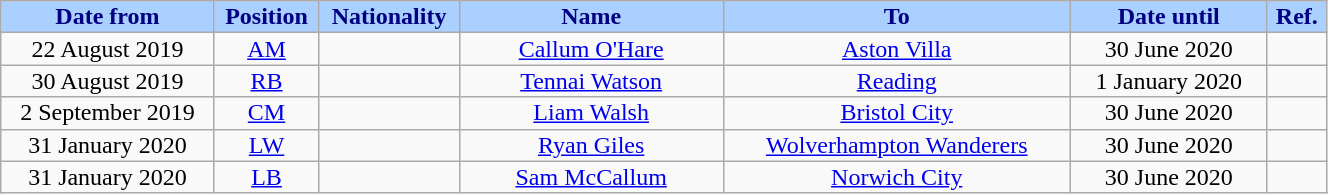<table class="wikitable sortable alternance" style="font-size:100%; text-align:center; line-height:14px; width:70%;">
<tr>
<th style="background:#AAD0FF; color:#000080; width:120px;">Date from</th>
<th style="background:#AAD0FF; color:#000080; width:50px;">Position</th>
<th style="background:#AAD0FF; color:#000080; width:50px;">Nationality</th>
<th style="background:#AAD0FF; color:#000080; width:150px;">Name</th>
<th style="background:#AAD0FF; color:#000080; width:200px;">To</th>
<th style="background:#AAD0FF; color:#000080; width:110px;">Date until</th>
<th style="background:#AAD0FF; color:#000080; width:25px;">Ref.</th>
</tr>
<tr>
<td>22 August 2019</td>
<td><a href='#'>AM</a></td>
<td></td>
<td><a href='#'>Callum O'Hare</a></td>
<td> <a href='#'>Aston Villa</a></td>
<td>30 June 2020</td>
<td></td>
</tr>
<tr>
<td>30 August 2019</td>
<td><a href='#'>RB</a></td>
<td></td>
<td><a href='#'>Tennai Watson</a></td>
<td> <a href='#'>Reading</a></td>
<td>1 January 2020</td>
<td></td>
</tr>
<tr>
<td>2 September 2019</td>
<td><a href='#'>CM</a></td>
<td></td>
<td><a href='#'>Liam Walsh</a></td>
<td> <a href='#'>Bristol City</a></td>
<td>30 June 2020</td>
<td></td>
</tr>
<tr>
<td>31 January 2020</td>
<td><a href='#'>LW</a></td>
<td></td>
<td><a href='#'>Ryan Giles</a></td>
<td> <a href='#'>Wolverhampton Wanderers</a></td>
<td>30 June 2020</td>
<td></td>
</tr>
<tr>
<td>31 January 2020</td>
<td><a href='#'>LB</a></td>
<td></td>
<td><a href='#'>Sam McCallum</a></td>
<td> <a href='#'>Norwich City</a></td>
<td>30 June 2020</td>
<td></td>
</tr>
</table>
